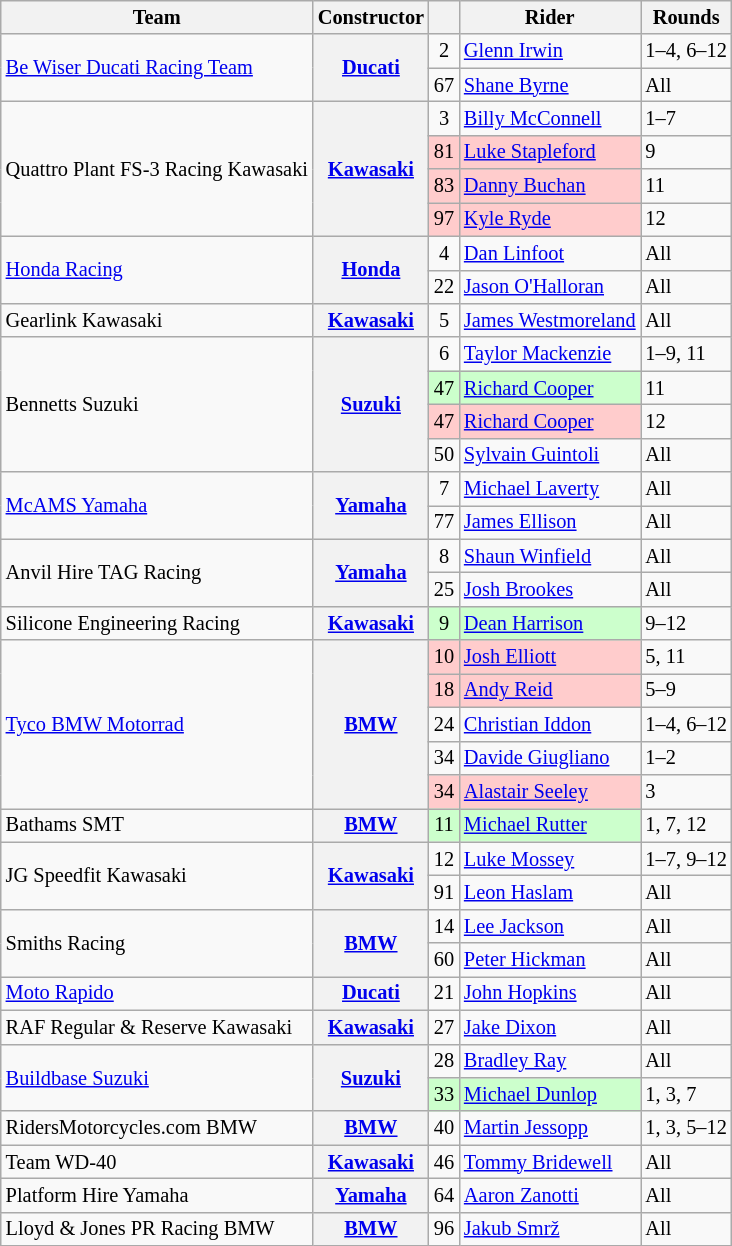<table class="wikitable" style="font-size: 85%;">
<tr>
<th>Team</th>
<th>Constructor</th>
<th></th>
<th>Rider</th>
<th>Rounds</th>
</tr>
<tr>
<td rowspan=2><a href='#'>Be Wiser Ducati Racing Team</a></td>
<th rowspan=2><a href='#'>Ducati</a></th>
<td align=center>2</td>
<td> <a href='#'>Glenn Irwin</a></td>
<td>1–4, 6–12</td>
</tr>
<tr>
<td align=center>67</td>
<td> <a href='#'>Shane Byrne</a></td>
<td>All</td>
</tr>
<tr>
<td rowspan=4>Quattro Plant FS-3 Racing Kawasaki</td>
<th rowspan=4><a href='#'>Kawasaki</a></th>
<td align=center>3</td>
<td> <a href='#'>Billy McConnell</a></td>
<td>1–7</td>
</tr>
<tr>
<td style="background:#ffcccc;" align=center>81</td>
<td style="background:#ffcccc;"> <a href='#'>Luke Stapleford</a></td>
<td>9</td>
</tr>
<tr>
<td style="background:#ffcccc;" align=center>83</td>
<td style="background:#ffcccc;"> <a href='#'>Danny Buchan</a></td>
<td>11</td>
</tr>
<tr>
<td style="background:#ffcccc;" align=center>97</td>
<td style="background:#ffcccc;"> <a href='#'>Kyle Ryde</a></td>
<td>12</td>
</tr>
<tr>
<td rowspan=2><a href='#'>Honda Racing</a></td>
<th rowspan=2><a href='#'>Honda</a></th>
<td align=center>4</td>
<td> <a href='#'>Dan Linfoot</a></td>
<td>All</td>
</tr>
<tr>
<td align=center>22</td>
<td> <a href='#'>Jason O'Halloran</a></td>
<td>All</td>
</tr>
<tr>
<td>Gearlink Kawasaki</td>
<th><a href='#'>Kawasaki</a></th>
<td align=center>5</td>
<td> <a href='#'>James Westmoreland</a></td>
<td>All</td>
</tr>
<tr>
<td rowspan=4>Bennetts Suzuki</td>
<th rowspan=4><a href='#'>Suzuki</a></th>
<td align=center>6</td>
<td> <a href='#'>Taylor Mackenzie</a></td>
<td>1–9, 11</td>
</tr>
<tr>
<td style="background:#ccffcc;" align=center>47</td>
<td style="background:#ccffcc;"> <a href='#'>Richard Cooper</a></td>
<td>11</td>
</tr>
<tr>
<td style="background:#ffcccc;" align=center>47</td>
<td style="background:#ffcccc;"> <a href='#'>Richard Cooper</a></td>
<td>12</td>
</tr>
<tr>
<td align=center>50</td>
<td> <a href='#'>Sylvain Guintoli</a></td>
<td>All</td>
</tr>
<tr>
<td rowspan=2><a href='#'>McAMS Yamaha</a></td>
<th rowspan=2><a href='#'>Yamaha</a></th>
<td align=center>7</td>
<td> <a href='#'>Michael Laverty</a></td>
<td>All</td>
</tr>
<tr>
<td align=center>77</td>
<td> <a href='#'>James Ellison</a></td>
<td>All</td>
</tr>
<tr>
<td rowspan=2>Anvil Hire TAG Racing</td>
<th rowspan=2><a href='#'>Yamaha</a></th>
<td align=center>8</td>
<td> <a href='#'>Shaun Winfield</a></td>
<td>All</td>
</tr>
<tr>
<td align=center>25</td>
<td> <a href='#'>Josh Brookes</a></td>
<td>All</td>
</tr>
<tr>
<td>Silicone Engineering Racing</td>
<th><a href='#'>Kawasaki</a></th>
<td align=center style="background:#ccffcc;">9</td>
<td style="background:#ccffcc;"> <a href='#'>Dean Harrison</a></td>
<td>9–12</td>
</tr>
<tr>
<td rowspan=5><a href='#'>Tyco BMW Motorrad</a></td>
<th rowspan=5><a href='#'>BMW</a></th>
<td style="background:#ffcccc;" align=center>10</td>
<td style="background:#ffcccc;"> <a href='#'>Josh Elliott</a></td>
<td>5, 11</td>
</tr>
<tr>
<td style="background:#ffcccc;" align=center>18</td>
<td style="background:#ffcccc;"> <a href='#'>Andy Reid</a></td>
<td>5–9</td>
</tr>
<tr>
<td align=center>24</td>
<td> <a href='#'>Christian Iddon</a></td>
<td>1–4, 6–12</td>
</tr>
<tr>
<td align=center>34</td>
<td> <a href='#'>Davide Giugliano</a></td>
<td>1–2</td>
</tr>
<tr>
<td style="background:#ffcccc;" align=center>34</td>
<td style="background:#ffcccc;"> <a href='#'>Alastair Seeley</a></td>
<td>3</td>
</tr>
<tr>
<td>Bathams SMT</td>
<th><a href='#'>BMW</a></th>
<td align=center style="background:#ccffcc;">11</td>
<td style="background:#ccffcc;"> <a href='#'>Michael Rutter</a></td>
<td>1, 7, 12</td>
</tr>
<tr>
<td rowspan=2>JG Speedfit Kawasaki</td>
<th rowspan=2><a href='#'>Kawasaki</a></th>
<td align=center>12</td>
<td> <a href='#'>Luke Mossey</a></td>
<td>1–7, 9–12</td>
</tr>
<tr>
<td align=center>91</td>
<td> <a href='#'>Leon Haslam</a></td>
<td>All</td>
</tr>
<tr>
<td rowspan=2>Smiths Racing</td>
<th rowspan=2><a href='#'>BMW</a></th>
<td align=center>14</td>
<td> <a href='#'>Lee Jackson</a></td>
<td>All</td>
</tr>
<tr>
<td align=center>60</td>
<td> <a href='#'>Peter Hickman</a></td>
<td>All</td>
</tr>
<tr>
<td><a href='#'>Moto Rapido</a></td>
<th><a href='#'>Ducati</a></th>
<td align=center>21</td>
<td> <a href='#'>John Hopkins</a></td>
<td>All</td>
</tr>
<tr>
<td>RAF Regular & Reserve Kawasaki</td>
<th><a href='#'>Kawasaki</a></th>
<td align=center>27</td>
<td> <a href='#'>Jake Dixon</a></td>
<td>All</td>
</tr>
<tr>
<td rowspan=2><a href='#'>Buildbase Suzuki</a></td>
<th rowspan=2><a href='#'>Suzuki</a></th>
<td align=center>28</td>
<td> <a href='#'>Bradley Ray</a></td>
<td>All</td>
</tr>
<tr>
<td style="background:#ccffcc;" align=center>33</td>
<td style="background:#ccffcc;"> <a href='#'>Michael Dunlop</a></td>
<td>1, 3, 7</td>
</tr>
<tr>
<td>RidersMotorcycles.com BMW</td>
<th><a href='#'>BMW</a></th>
<td align=center>40</td>
<td> <a href='#'>Martin Jessopp</a></td>
<td>1, 3, 5–12</td>
</tr>
<tr>
<td>Team WD-40</td>
<th><a href='#'>Kawasaki</a></th>
<td align=center>46</td>
<td> <a href='#'>Tommy Bridewell</a></td>
<td>All</td>
</tr>
<tr>
<td>Platform Hire Yamaha</td>
<th><a href='#'>Yamaha</a></th>
<td align=center>64</td>
<td> <a href='#'>Aaron Zanotti</a></td>
<td>All</td>
</tr>
<tr>
<td>Lloyd & Jones PR Racing BMW</td>
<th><a href='#'>BMW</a></th>
<td align=center>96</td>
<td> <a href='#'>Jakub Smrž</a></td>
<td>All</td>
</tr>
</table>
